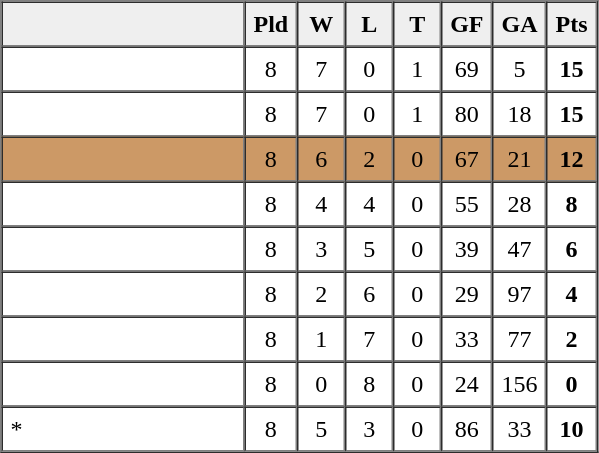<table border=1 cellpadding=5 cellspacing=0 style="text-align:center;">
<tr>
<th bgcolor="#efefef" width="150"></th>
<th bgcolor="#efefef" width="20">Pld</th>
<th bgcolor="#efefef" width="20">W</th>
<th bgcolor="#efefef" width="20">L</th>
<th bgcolor="#efefef" width="20">T</th>
<th bgcolor="#efefef" width="20">GF</th>
<th bgcolor="#efefef" width="20">GA</th>
<th bgcolor="#efefef" width="20">Pts</th>
</tr>
<tr>
<td style="text-align:left;"></td>
<td>8</td>
<td>7</td>
<td>0</td>
<td>1</td>
<td>69</td>
<td>5</td>
<td><strong>15</strong></td>
</tr>
<tr>
<td style="text-align:left;"></td>
<td>8</td>
<td>7</td>
<td>0</td>
<td>1</td>
<td>80</td>
<td>18</td>
<td><strong>15</strong></td>
</tr>
<tr bgcolor="#cc9966">
<td style="text-align:left;"> </td>
<td>8</td>
<td>6</td>
<td>2</td>
<td>0</td>
<td>67</td>
<td>21</td>
<td><strong>12</strong></td>
</tr>
<tr>
<td style="text-align:left;"></td>
<td>8</td>
<td>4</td>
<td>4</td>
<td>0</td>
<td>55</td>
<td>28</td>
<td><strong>8</strong></td>
</tr>
<tr>
<td style="text-align:left;"></td>
<td>8</td>
<td>3</td>
<td>5</td>
<td>0</td>
<td>39</td>
<td>47</td>
<td><strong>6</strong></td>
</tr>
<tr>
<td style="text-align:left;"></td>
<td>8</td>
<td>2</td>
<td>6</td>
<td>0</td>
<td>29</td>
<td>97</td>
<td><strong>4</strong></td>
</tr>
<tr>
<td style="text-align:left;"></td>
<td>8</td>
<td>1</td>
<td>7</td>
<td>0</td>
<td>33</td>
<td>77</td>
<td><strong>2</strong></td>
</tr>
<tr>
<td style="text-align:left;"></td>
<td>8</td>
<td>0</td>
<td>8</td>
<td>0</td>
<td>24</td>
<td>156</td>
<td><strong>0</strong></td>
</tr>
<tr>
<td style="text-align:left;"> *</td>
<td>8</td>
<td>5</td>
<td>3</td>
<td>0</td>
<td>86</td>
<td>33</td>
<td><strong>10</strong></td>
</tr>
</table>
